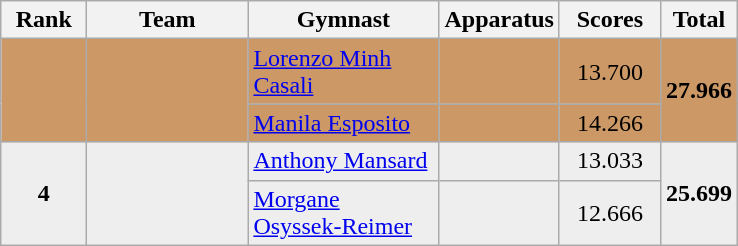<table style="text-align:center;" class="wikitable sortable">
<tr>
<th scope="col" style="width:50px;">Rank</th>
<th scope="col" style="width:100px;">Team</th>
<th scope="col" style="width:120px;">Gymnast</th>
<th scope="col" style="width:20px;">Apparatus</th>
<th scope="col" style="width:60px;">Scores</th>
<th>Total</th>
</tr>
<tr style="background:#CC9966;">
<td rowspan="2"><strong></strong></td>
<td rowspan="2" align="left"></td>
<td align="left"><a href='#'>Lorenzo Minh Casali</a></td>
<td></td>
<td>13.700</td>
<td rowspan="2"><strong>27.966</strong></td>
</tr>
<tr style="background:#CC9966;">
<td align="left"><a href='#'>Manila Esposito</a></td>
<td></td>
<td>14.266</td>
</tr>
<tr style="background:#EEE;">
<td rowspan="2"><strong>4</strong></td>
<td rowspan="2" align="left"></td>
<td align="left"><a href='#'>Anthony Mansard</a></td>
<td></td>
<td>13.033</td>
<td rowspan="2"><strong>25.699</strong></td>
</tr>
<tr style="background:#EEE;">
<td align="left"><a href='#'>Morgane Osyssek-Reimer</a></td>
<td></td>
<td>12.666</td>
</tr>
</table>
